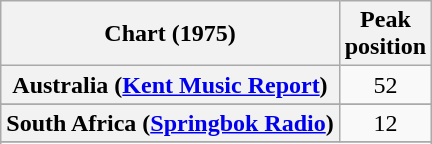<table class="wikitable sortable plainrowheaders" style="text-align:center">
<tr>
<th scope="col">Chart (1975)</th>
<th scope="col">Peak<br>position</th>
</tr>
<tr>
<th scope="row">Australia (<a href='#'>Kent Music Report</a>)</th>
<td>52</td>
</tr>
<tr>
</tr>
<tr>
</tr>
<tr>
</tr>
<tr>
</tr>
<tr>
</tr>
<tr>
<th scope="row">South Africa (<a href='#'>Springbok Radio</a>)</th>
<td>12</td>
</tr>
<tr>
</tr>
<tr>
</tr>
</table>
